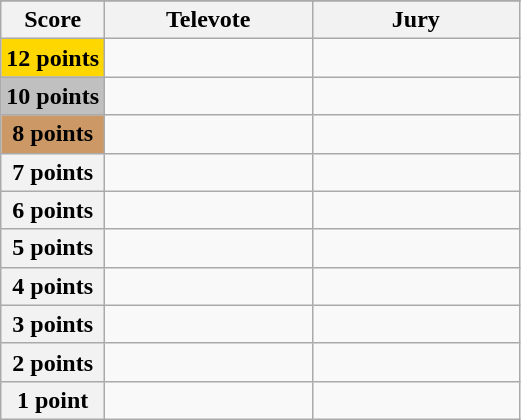<table class="wikitable">
<tr>
</tr>
<tr>
<th scope="col" width="20%">Score</th>
<th scope="col" width="40%">Televote</th>
<th scope="col" width="40%">Jury</th>
</tr>
<tr>
<th scope="row" style="Background:gold">12 points</th>
<td></td>
<td></td>
</tr>
<tr>
<th scope="row" style="background:silver">10 points</th>
<td></td>
<td></td>
</tr>
<tr>
<th scope="row" style="background:#CC9966">8 points</th>
<td></td>
<td></td>
</tr>
<tr>
<th scope="row">7 points</th>
<td></td>
<td></td>
</tr>
<tr>
<th scope="row">6 points</th>
<td></td>
<td></td>
</tr>
<tr>
<th scope="row">5 points</th>
<td></td>
<td></td>
</tr>
<tr>
<th scope="row">4 points</th>
<td></td>
<td></td>
</tr>
<tr>
<th scope="row">3 points</th>
<td></td>
<td></td>
</tr>
<tr>
<th scope="row">2 points</th>
<td></td>
<td></td>
</tr>
<tr>
<th scope="row">1 point</th>
<td></td>
<td></td>
</tr>
</table>
